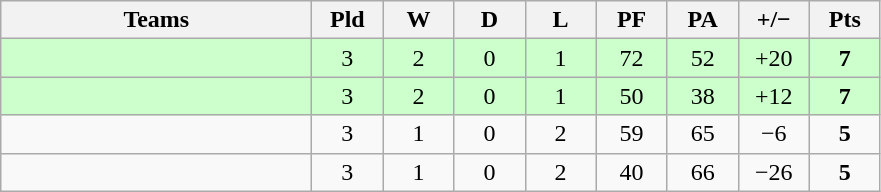<table class="wikitable" style="text-align: center;">
<tr>
<th width="200">Teams</th>
<th width="40">Pld</th>
<th width="40">W</th>
<th width="40">D</th>
<th width="40">L</th>
<th width="40">PF</th>
<th width="40">PA</th>
<th width="40">+/−</th>
<th width="40">Pts</th>
</tr>
<tr bgcolor=ccffcc>
<td align=left></td>
<td>3</td>
<td>2</td>
<td>0</td>
<td>1</td>
<td>72</td>
<td>52</td>
<td>+20</td>
<td><strong>7</strong></td>
</tr>
<tr bgcolor=ccffcc>
<td align=left></td>
<td>3</td>
<td>2</td>
<td>0</td>
<td>1</td>
<td>50</td>
<td>38</td>
<td>+12</td>
<td><strong>7</strong></td>
</tr>
<tr>
<td align=left></td>
<td>3</td>
<td>1</td>
<td>0</td>
<td>2</td>
<td>59</td>
<td>65</td>
<td>−6</td>
<td><strong>5</strong></td>
</tr>
<tr>
<td align=left></td>
<td>3</td>
<td>1</td>
<td>0</td>
<td>2</td>
<td>40</td>
<td>66</td>
<td>−26</td>
<td><strong>5</strong></td>
</tr>
</table>
